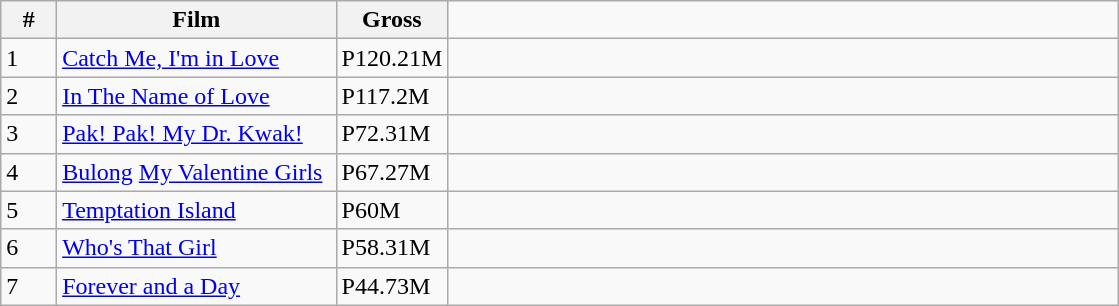<table class="wikitable sortable">
<tr>
<th width="5%">#</th>
<th width="25%">Film</th>
<th width="10%">Gross</th>
</tr>
<tr>
<td>1</td>
<td><a href='#'>Catch Me, I'm in Love</a></td>
<td>P120.21M</td>
<td></td>
</tr>
<tr>
<td>2</td>
<td><a href='#'>In The Name of Love</a></td>
<td>P117.2M</td>
<td></td>
</tr>
<tr>
<td>3</td>
<td><a href='#'>Pak! Pak! My Dr. Kwak!</a></td>
<td>P72.31M</td>
<td></td>
</tr>
<tr>
<td>4</td>
<td><a href='#'>Bulong</a> <a href='#'>My Valentine Girls</a></td>
<td>P67.27M</td>
<td></td>
</tr>
<tr>
<td>5</td>
<td><a href='#'>Temptation Island</a></td>
<td>P60M</td>
<td></td>
</tr>
<tr>
<td>6</td>
<td><a href='#'>Who's That Girl</a></td>
<td>P58.31M</td>
<td></td>
</tr>
<tr>
<td>7</td>
<td><a href='#'>Forever and a Day</a></td>
<td>P44.73M</td>
<td></td>
</tr>
</table>
